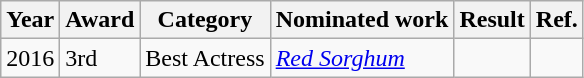<table class="wikitable">
<tr>
<th>Year</th>
<th>Award</th>
<th>Category</th>
<th>Nominated work</th>
<th>Result</th>
<th>Ref.</th>
</tr>
<tr>
<td>2016</td>
<td>3rd</td>
<td rowspan=1>Best Actress</td>
<td><em><a href='#'>Red Sorghum</a></em></td>
<td></td>
<td></td>
</tr>
</table>
